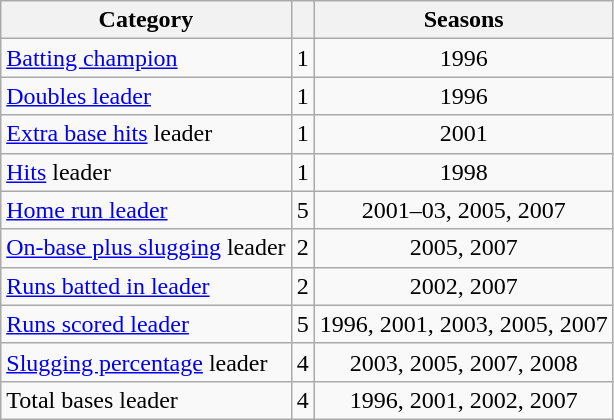<table class="wikitable">
<tr>
<th>Category</th>
<th></th>
<th>Seasons</th>
</tr>
<tr>
<td><a href='#'>Batting champion</a></td>
<td style="text-align:center;">1</td>
<td style="text-align:center;">1996</td>
</tr>
<tr>
<td><a href='#'>Doubles leader</a></td>
<td style="text-align:center;">1</td>
<td style="text-align:center;">1996</td>
</tr>
<tr>
<td><a href='#'>Extra base hits</a> leader</td>
<td style="text-align:center;">1</td>
<td style="text-align:center;">2001</td>
</tr>
<tr>
<td><a href='#'>Hits</a> leader</td>
<td style="text-align:center;">1</td>
<td style="text-align:center;">1998</td>
</tr>
<tr>
<td><a href='#'>Home run leader</a></td>
<td style="text-align:center;">5</td>
<td style="text-align:center;">2001–03, 2005, 2007</td>
</tr>
<tr>
<td><a href='#'>On-base plus slugging</a> leader</td>
<td style="text-align:center;">2</td>
<td style="text-align:center;">2005, 2007</td>
</tr>
<tr>
<td><a href='#'>Runs batted in leader</a></td>
<td style="text-align:center;">2</td>
<td style="text-align:center;">2002, 2007</td>
</tr>
<tr>
<td><a href='#'>Runs scored leader</a></td>
<td style="text-align:center;">5</td>
<td style="text-align:center;">1996, 2001, 2003, 2005, 2007</td>
</tr>
<tr>
<td><a href='#'>Slugging percentage</a> leader</td>
<td style="text-align:center;">4</td>
<td style="text-align:center;">2003, 2005, 2007, 2008</td>
</tr>
<tr>
<td>Total bases leader</td>
<td style="text-align:center;">4</td>
<td style="text-align:center;">1996, 2001, 2002, 2007</td>
</tr>
</table>
